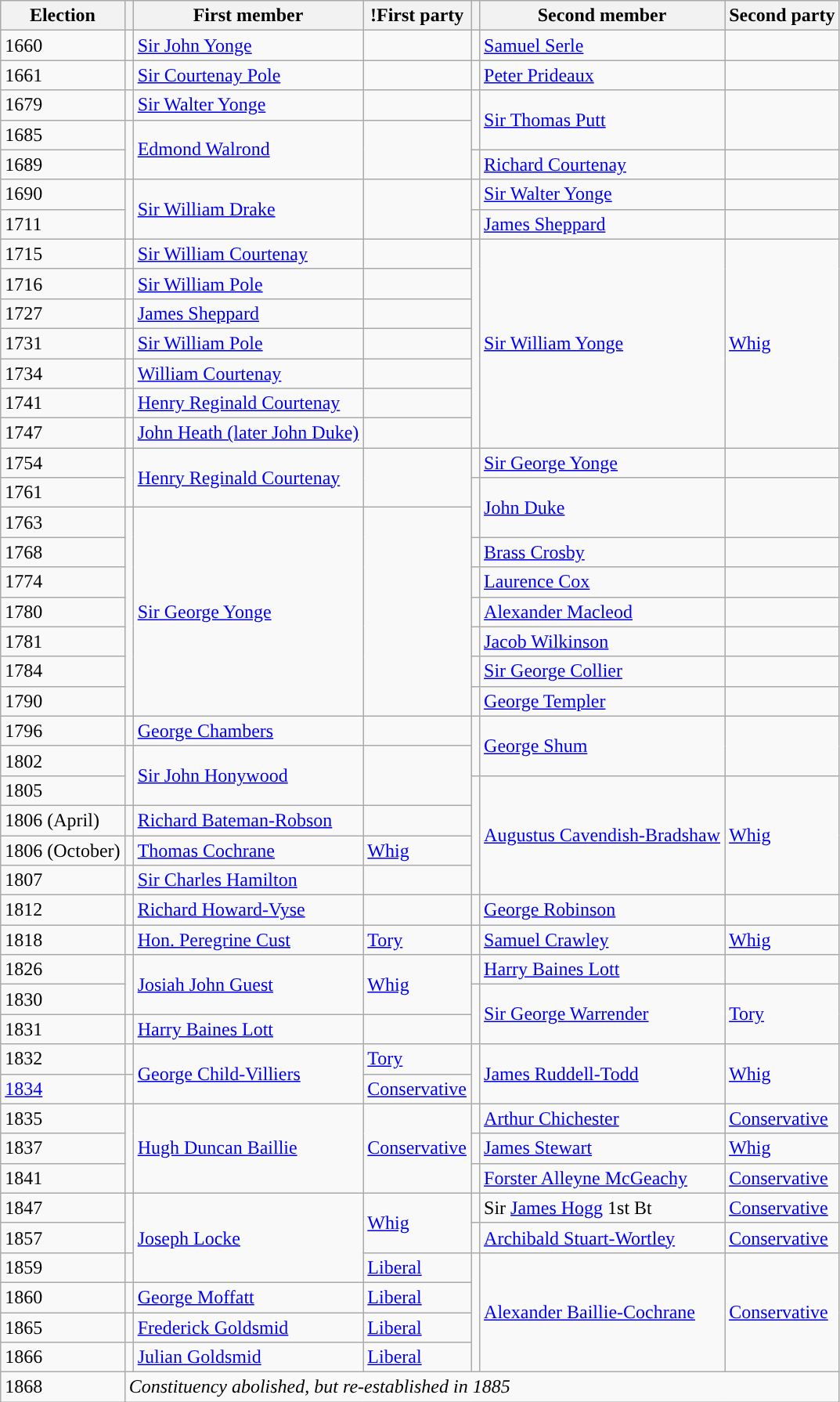<table class="wikitable">
<tr>
<th>Election</th>
<th></th>
<th>First member</th>
<th>!First party</th>
<th></th>
<th>Second member</th>
<th>Second party</th>
</tr>
<tr>
<td>1660</td>
<td></td>
<td><a href='#'>Sir John Yonge</a></td>
<td></td>
<td></td>
<td><a href='#'>Samuel Serle</a></td>
<td></td>
</tr>
<tr>
<td>1661</td>
<td></td>
<td><a href='#'>Sir Courtenay Pole</a></td>
<td></td>
<td></td>
<td><a href='#'>Peter Prideaux</a></td>
<td></td>
</tr>
<tr>
<td>1679</td>
<td></td>
<td><a href='#'>Sir Walter Yonge</a></td>
<td></td>
<td rowspan="2"></td>
<td rowspan="2"><a href='#'>Sir Thomas Putt</a></td>
<td rowspan="2"></td>
</tr>
<tr>
<td>1685</td>
<td rowspan="2"></td>
<td rowspan="2"><a href='#'>Edmond Walrond</a></td>
<td rowspan="2"></td>
</tr>
<tr>
<td>1689</td>
<td></td>
<td><a href='#'>Richard Courtenay</a></td>
<td></td>
</tr>
<tr>
<td>1690</td>
<td rowspan="2"></td>
<td rowspan="2"><a href='#'>Sir William Drake</a></td>
<td rowspan="2"></td>
<td></td>
<td><a href='#'>Sir Walter Yonge</a></td>
<td></td>
</tr>
<tr>
<td>1711</td>
<td></td>
<td><a href='#'>James Sheppard</a></td>
<td></td>
</tr>
<tr>
<td>1715</td>
<td></td>
<td><a href='#'>Sir William Courtenay</a></td>
<td></td>
<td rowspan=7 style="color:inherit;background-color: "></td>
<td rowspan=7><a href='#'>Sir William Yonge</a></td>
<td rowspan=7><a href='#'>Whig</a></td>
</tr>
<tr>
<td>1716</td>
<td></td>
<td><a href='#'>Sir William Pole</a></td>
<td></td>
</tr>
<tr>
<td>1727</td>
<td></td>
<td><a href='#'>James Sheppard</a></td>
<td></td>
</tr>
<tr>
<td>1731</td>
<td></td>
<td><a href='#'>Sir William Pole</a></td>
<td></td>
</tr>
<tr>
<td>1734</td>
<td></td>
<td><a href='#'>William Courtenay</a></td>
<td></td>
</tr>
<tr>
<td>1741</td>
<td></td>
<td><a href='#'>Henry Reginald Courtenay</a></td>
<td></td>
</tr>
<tr>
<td>1747</td>
<td></td>
<td><a href='#'>John Heath (later John Duke)</a></td>
<td></td>
</tr>
<tr>
<td>1754</td>
<td rowspan="2"></td>
<td rowspan="2"><a href='#'>Henry Reginald Courtenay</a></td>
<td rowspan="2"></td>
<td></td>
<td><a href='#'>Sir George Yonge</a></td>
<td></td>
</tr>
<tr>
<td>1761</td>
<td rowspan="2"></td>
<td rowspan="2"><a href='#'>John Duke</a></td>
<td rowspan="2"></td>
</tr>
<tr>
<td>1763</td>
<td rowspan="7"></td>
<td rowspan="7"><a href='#'>Sir George Yonge</a></td>
<td rowspan="7"></td>
</tr>
<tr>
<td>1768</td>
<td></td>
<td><a href='#'>Brass Crosby</a></td>
<td></td>
</tr>
<tr>
<td>1774</td>
<td></td>
<td><a href='#'>Laurence Cox</a></td>
<td></td>
</tr>
<tr>
<td>1780</td>
<td></td>
<td><a href='#'>Alexander Macleod</a></td>
<td></td>
</tr>
<tr>
<td>1781</td>
<td></td>
<td><a href='#'>Jacob Wilkinson</a></td>
<td></td>
</tr>
<tr>
<td>1784</td>
<td></td>
<td><a href='#'>Sir George Collier</a></td>
<td></td>
</tr>
<tr>
<td>1790</td>
<td></td>
<td><a href='#'>George Templer</a></td>
<td></td>
</tr>
<tr>
<td>1796</td>
<td></td>
<td><a href='#'>George Chambers</a></td>
<td></td>
<td rowspan="2"></td>
<td rowspan="2"><a href='#'>George Shum</a></td>
<td rowspan="2"></td>
</tr>
<tr>
<td>1802</td>
<td rowspan="2"></td>
<td rowspan="2"><a href='#'>Sir John Honywood</a></td>
<td rowspan="2"></td>
</tr>
<tr>
<td>1805</td>
<td rowspan="4" style="color:inherit;background-color: "></td>
<td rowspan="4"><a href='#'>Augustus Cavendish-Bradshaw</a></td>
<td rowspan="4"><a href='#'>Whig</a></td>
</tr>
<tr>
<td>1806 (April)</td>
<td></td>
<td><a href='#'>Richard Bateman-Robson</a></td>
<td></td>
</tr>
<tr>
<td>1806 (October)</td>
<td style="color:inherit;background-color: "></td>
<td><a href='#'>Thomas Cochrane</a></td>
<td><a href='#'>Whig</a></td>
</tr>
<tr>
<td>1807</td>
<td></td>
<td><a href='#'>Sir Charles Hamilton</a></td>
<td></td>
</tr>
<tr>
<td>1812</td>
<td></td>
<td><a href='#'>Richard Howard-Vyse</a></td>
<td></td>
<td></td>
<td><a href='#'>George Robinson</a></td>
<td></td>
</tr>
<tr>
<td>1818</td>
<td style="color:inherit;background-color: "></td>
<td><a href='#'>Hon. Peregrine Cust</a></td>
<td><a href='#'>Tory</a></td>
<td style="color:inherit;background-color: "></td>
<td><a href='#'>Samuel Crawley</a></td>
<td><a href='#'>Whig</a></td>
</tr>
<tr>
<td>1826</td>
<td rowspan="2" style="color:inherit;background-color: "></td>
<td rowspan="2"><a href='#'>Josiah John Guest</a></td>
<td rowspan="2"><a href='#'>Whig</a></td>
<td></td>
<td><a href='#'>Harry Baines Lott</a></td>
<td></td>
</tr>
<tr>
<td>1830</td>
<td rowspan="2" style="color:inherit;background-color: "></td>
<td rowspan="2"><a href='#'>Sir George Warrender</a></td>
<td rowspan="2"><a href='#'>Tory</a></td>
</tr>
<tr>
<td>1831</td>
<td></td>
<td><a href='#'>Harry Baines Lott</a></td>
<td></td>
</tr>
<tr>
<td>1832</td>
<td style="color:inherit;background-color: "></td>
<td rowspan="2"><a href='#'>George Child-Villiers</a></td>
<td><a href='#'>Tory</a></td>
<td rowspan="2" style="color:inherit;background-color: "></td>
<td rowspan="2"><a href='#'>James Ruddell-Todd</a></td>
<td rowspan="2"><a href='#'>Whig</a></td>
</tr>
<tr>
<td><a href='#'>1834</a></td>
<td style="color:inherit;background-color: "></td>
<td><a href='#'>Conservative</a></td>
</tr>
<tr>
<td>1835</td>
<td rowspan="3" style="color:inherit;background-color: "></td>
<td rowspan="3"><a href='#'>Hugh Duncan Baillie</a></td>
<td rowspan="3"><a href='#'>Conservative</a></td>
<td style="color:inherit;background-color: "></td>
<td><a href='#'>Arthur Chichester</a></td>
<td><a href='#'>Conservative</a></td>
</tr>
<tr>
<td>1837</td>
<td style="color:inherit;background-color: "></td>
<td><a href='#'>James Stewart</a></td>
<td><a href='#'>Whig</a></td>
</tr>
<tr>
<td>1841</td>
<td style="color:inherit;background-color: "></td>
<td><a href='#'>Forster Alleyne McGeachy</a></td>
<td><a href='#'>Conservative</a></td>
</tr>
<tr>
<td>1847</td>
<td rowspan="2" style="color:inherit;background-color: "></td>
<td rowspan="3"><a href='#'>Joseph Locke</a></td>
<td rowspan="2"><a href='#'>Whig</a></td>
<td style="color:inherit;background-color: "></td>
<td>Sir <a href='#'>James Hogg</a> 1st Bt</td>
<td><a href='#'>Conservative</a></td>
</tr>
<tr>
<td>1857</td>
<td style="color:inherit;background-color: "></td>
<td><a href='#'>Archibald Stuart-Wortley</a></td>
<td><a href='#'>Conservative</a></td>
</tr>
<tr>
<td>1859</td>
<td style="color:inherit;background-color: "></td>
<td><a href='#'>Liberal</a></td>
<td rowspan="4" style="color:inherit;background-color: "></td>
<td rowspan="4"><a href='#'>Alexander Baillie-Cochrane</a></td>
<td rowspan="4"><a href='#'>Conservative</a></td>
</tr>
<tr>
<td>1860</td>
<td style="color:inherit;background-color: "></td>
<td><a href='#'>George Moffatt</a></td>
<td><a href='#'>Liberal</a></td>
</tr>
<tr>
<td>1865</td>
<td style="color:inherit;background-color: "></td>
<td><a href='#'>Frederick Goldsmid</a></td>
<td><a href='#'>Liberal</a></td>
</tr>
<tr>
<td>1866</td>
<td style="color:inherit;background-color: "></td>
<td><a href='#'>Julian Goldsmid</a></td>
<td><a href='#'>Liberal</a></td>
</tr>
<tr>
<td>1868</td>
<td colspan="6"><em>Constituency abolished, but re-established in 1885</em></td>
</tr>
</table>
